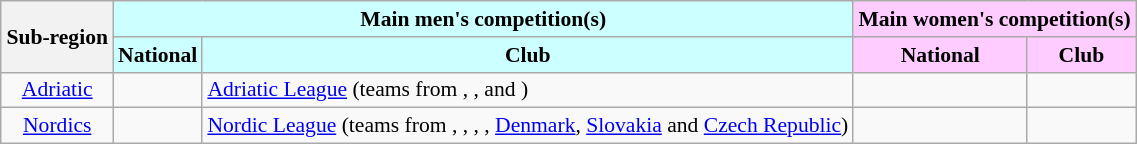<table class="wikitable" style="text-align: left; font-size: 90%; margin-left: 1em;">
<tr>
<th rowspan="2">Sub-region</th>
<th colspan="2" style="background-color: #ccffff;">Main men's competition(s)</th>
<th colspan="2" style="background-color: #ffccff;">Main women's competition(s)</th>
</tr>
<tr>
<th style="background-color: #ccffff;">National</th>
<th style="background-color: #ccffff;">Club</th>
<th style="background-color: #ffccff;">National</th>
<th style="background-color: #ffccff;">Club</th>
</tr>
<tr>
<td style="text-align: center;"><a href='#'>Adriatic</a></td>
<td></td>
<td><a href='#'>Adriatic League</a> (teams from , , and )</td>
<td></td>
<td></td>
</tr>
<tr>
<td style="text-align: center;"><a href='#'>Nordics</a></td>
<td></td>
<td><a href='#'>Nordic League</a> (teams from , , , , <a href='#'>Denmark</a>, <a href='#'>Slovakia</a> and <a href='#'>Czech Republic</a>)</td>
<td></td>
<td></td>
</tr>
</table>
